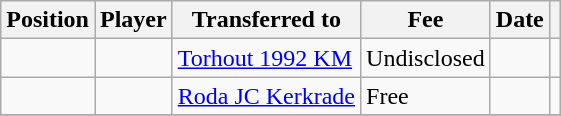<table class="wikitable sortable">
<tr>
<th>Position</th>
<th>Player</th>
<th>Transferred to</th>
<th>Fee</th>
<th>Date</th>
<th class="unsortable"></th>
</tr>
<tr>
<td></td>
<td></td>
<td> <a href='#'>Torhout 1992 KM</a></td>
<td>Undisclosed</td>
<td></td>
<td></td>
</tr>
<tr>
<td></td>
<td></td>
<td> <a href='#'>Roda JC Kerkrade</a></td>
<td>Free</td>
<td></td>
<td></td>
</tr>
<tr>
</tr>
</table>
